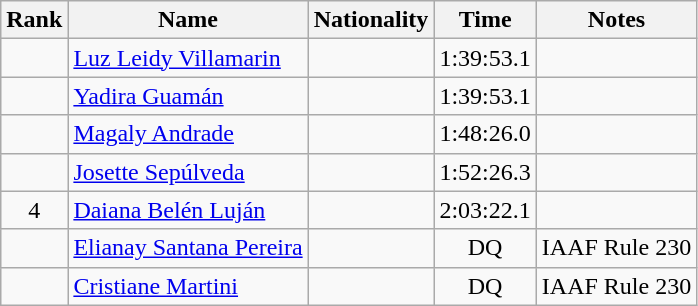<table class="wikitable sortable" style="text-align:center">
<tr>
<th>Rank</th>
<th>Name</th>
<th>Nationality</th>
<th>Time</th>
<th>Notes</th>
</tr>
<tr>
<td align=center></td>
<td align=left><a href='#'>Luz Leidy Villamarin</a></td>
<td align=left></td>
<td>1:39:53.1</td>
<td></td>
</tr>
<tr>
<td align=center></td>
<td align=left><a href='#'>Yadira Guamán</a></td>
<td align=left></td>
<td>1:39:53.1</td>
<td></td>
</tr>
<tr>
<td align=center></td>
<td align=left><a href='#'>Magaly Andrade</a></td>
<td align=left></td>
<td>1:48:26.0</td>
<td></td>
</tr>
<tr>
<td align=center></td>
<td align=left><a href='#'>Josette Sepúlveda</a></td>
<td align=left></td>
<td>1:52:26.3</td>
<td></td>
</tr>
<tr>
<td align=center>4</td>
<td align=left><a href='#'>Daiana Belén Luján</a></td>
<td align=left></td>
<td>2:03:22.1</td>
<td></td>
</tr>
<tr>
<td align=center></td>
<td align=left><a href='#'>Elianay Santana Pereira</a></td>
<td align=left></td>
<td>DQ</td>
<td>IAAF Rule 230</td>
</tr>
<tr>
<td align=center></td>
<td align=left><a href='#'>Cristiane Martini</a></td>
<td align=left></td>
<td>DQ</td>
<td>IAAF Rule 230</td>
</tr>
</table>
